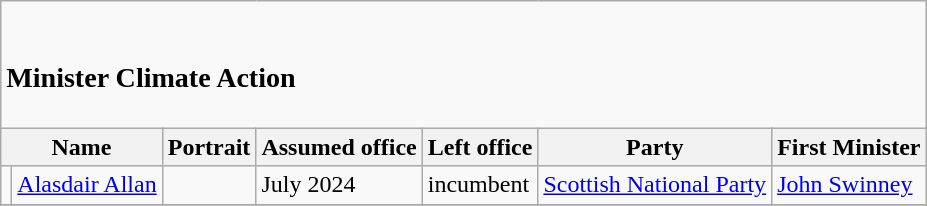<table class="wikitable" style="margin: 0 0 0 1em; background: #f9f9f9; border: 1px #aaaaaa solid; border-collapse: collapse; ">
<tr>
<td colspan="7"><br><h3>Minister Climate Action</h3></td>
</tr>
<tr>
<th colspan="2">Name</th>
<th>Portrait</th>
<th>Assumed office</th>
<th>Left office</th>
<th>Party</th>
<th>First Minister</th>
</tr>
<tr>
<td></td>
<td><a href='#'>Alasdair Allan</a></td>
<td></td>
<td>July 2024</td>
<td>incumbent</td>
<td><a href='#'>Scottish National Party</a></td>
<td><a href='#'>John Swinney</a></td>
</tr>
<tr>
</tr>
</table>
